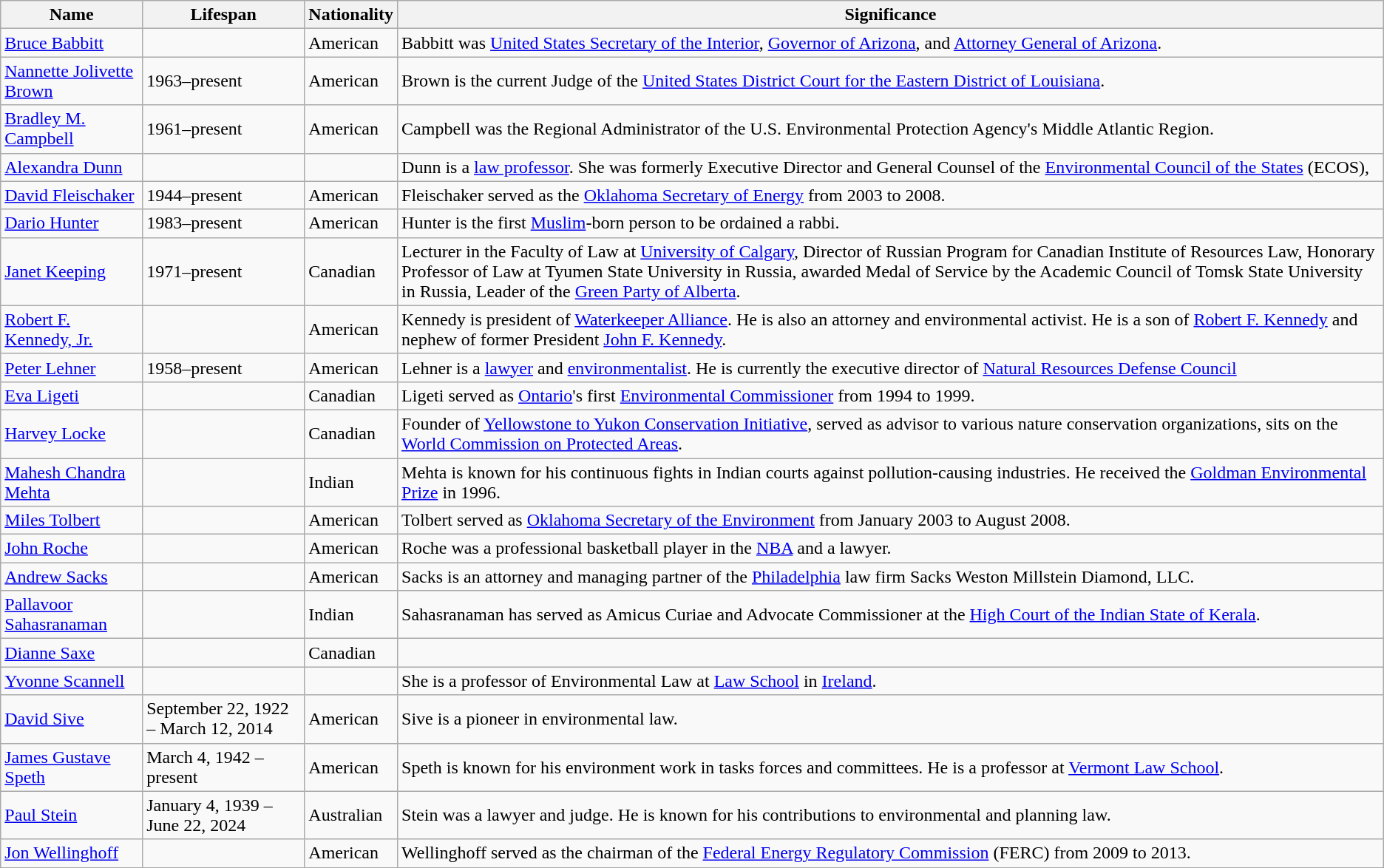<table class="wikitable sortable">
<tr>
<th>Name</th>
<th>Lifespan</th>
<th>Nationality</th>
<th>Significance</th>
</tr>
<tr>
<td><a href='#'>Bruce Babbitt</a></td>
<td></td>
<td>American</td>
<td>Babbitt was <a href='#'>United States Secretary of the Interior</a>, <a href='#'>Governor of Arizona</a>, and <a href='#'>Attorney General of Arizona</a>.</td>
</tr>
<tr>
<td><a href='#'>Nannette Jolivette Brown</a></td>
<td>1963–present</td>
<td>American</td>
<td>Brown is the current Judge of the <a href='#'>United States District Court for the Eastern District of Louisiana</a>.</td>
</tr>
<tr>
<td><a href='#'>Bradley M. Campbell</a></td>
<td>1961–present</td>
<td>American</td>
<td>Campbell was the Regional Administrator of the U.S. Environmental Protection Agency's Middle Atlantic Region.</td>
</tr>
<tr>
<td><a href='#'>Alexandra Dunn</a></td>
<td></td>
<td></td>
<td>Dunn is a <a href='#'>law professor</a>. She was formerly Executive Director and General Counsel of the <a href='#'>Environmental Council of the States</a> (ECOS),</td>
</tr>
<tr>
<td><a href='#'>David Fleischaker</a></td>
<td>1944–present</td>
<td>American</td>
<td>Fleischaker served as the <a href='#'>Oklahoma Secretary of Energy</a> from 2003 to 2008.</td>
</tr>
<tr>
<td><a href='#'>Dario Hunter</a></td>
<td>1983–present</td>
<td>American</td>
<td>Hunter is the first <a href='#'>Muslim</a>-born person to be ordained a rabbi.</td>
</tr>
<tr>
<td><a href='#'>Janet Keeping</a></td>
<td>1971–present</td>
<td>Canadian</td>
<td>Lecturer in the Faculty of Law at <a href='#'>University of Calgary</a>, Director of Russian Program for Canadian Institute of Resources Law, Honorary Professor of Law at Tyumen State University in Russia, awarded Medal of Service by the Academic Council of Tomsk State University in Russia, Leader of the <a href='#'>Green Party of Alberta</a>.</td>
</tr>
<tr>
<td><a href='#'>Robert F. Kennedy, Jr.</a></td>
<td></td>
<td>American</td>
<td>Kennedy is president of <a href='#'>Waterkeeper Alliance</a>. He is also an attorney and environmental activist. He is a son of <a href='#'>Robert F. Kennedy</a> and nephew of former President <a href='#'>John F. Kennedy</a>.</td>
</tr>
<tr>
<td><a href='#'>Peter Lehner</a></td>
<td>1958–present</td>
<td>American</td>
<td>Lehner is a <a href='#'>lawyer</a> and <a href='#'>environmentalist</a>. He is currently the executive director of <a href='#'>Natural Resources Defense Council</a></td>
</tr>
<tr>
<td><a href='#'>Eva Ligeti</a></td>
<td></td>
<td>Canadian</td>
<td>Ligeti served as <a href='#'>Ontario</a>'s first <a href='#'>Environmental Commissioner</a> from 1994 to 1999.</td>
</tr>
<tr>
<td><a href='#'>Harvey Locke</a></td>
<td></td>
<td>Canadian</td>
<td>Founder of <a href='#'>Yellowstone to Yukon Conservation Initiative</a>, served as advisor to various nature conservation organizations, sits on the <a href='#'>World Commission on Protected Areas</a>.</td>
</tr>
<tr>
<td><a href='#'>Mahesh Chandra Mehta</a></td>
<td></td>
<td>Indian</td>
<td>Mehta is known for his continuous fights in Indian courts against pollution-causing industries. He received the <a href='#'>Goldman Environmental Prize</a> in 1996.</td>
</tr>
<tr>
<td><a href='#'>Miles Tolbert</a></td>
<td></td>
<td>American</td>
<td>Tolbert served as <a href='#'>Oklahoma Secretary of the Environment</a> from January 2003 to August 2008.</td>
</tr>
<tr>
<td><a href='#'>John Roche</a></td>
<td></td>
<td>American</td>
<td>Roche was a professional basketball player in the <a href='#'>NBA</a> and a lawyer.</td>
</tr>
<tr>
<td><a href='#'>Andrew Sacks</a></td>
<td></td>
<td>American</td>
<td>Sacks is an attorney and managing partner of the <a href='#'>Philadelphia</a> law firm Sacks Weston Millstein Diamond, LLC.</td>
</tr>
<tr>
<td><a href='#'>Pallavoor Sahasranaman</a></td>
<td></td>
<td>Indian</td>
<td>Sahasranaman has served as Amicus Curiae and Advocate Commissioner at the <a href='#'>High Court of the Indian State of Kerala</a>.</td>
</tr>
<tr>
<td><a href='#'>Dianne Saxe</a></td>
<td></td>
<td>Canadian</td>
<td></td>
</tr>
<tr>
<td><a href='#'>Yvonne Scannell</a></td>
<td></td>
<td></td>
<td>She is a professor of Environmental Law at <a href='#'>Law School</a> in <a href='#'>Ireland</a>.</td>
</tr>
<tr>
<td><a href='#'>David Sive</a></td>
<td>September 22, 1922 – March 12, 2014</td>
<td>American</td>
<td>Sive is a pioneer in environmental law.</td>
</tr>
<tr>
<td><a href='#'>James Gustave Speth</a></td>
<td>March 4, 1942 – present</td>
<td>American</td>
<td>Speth is known for his environment work in tasks forces and committees. He is a professor at <a href='#'>Vermont Law School</a>.</td>
</tr>
<tr>
<td><a href='#'>Paul Stein</a></td>
<td>January 4, 1939 – June 22, 2024</td>
<td>Australian</td>
<td>Stein was a lawyer and judge. He is known for his contributions to environmental and planning law.</td>
</tr>
<tr>
<td><a href='#'>Jon Wellinghoff</a></td>
<td></td>
<td>American</td>
<td>Wellinghoff served as the chairman of the <a href='#'>Federal Energy Regulatory Commission</a> (FERC) from 2009 to 2013.</td>
</tr>
</table>
